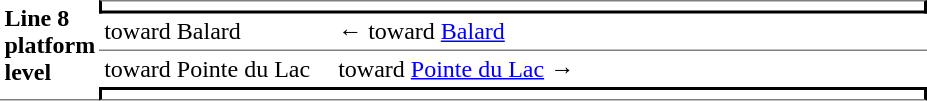<table border=0 cellspacing=0 cellpadding=3>
<tr>
<td style="border-bottom:solid 1px gray;" width=50 rowspan=10 valign=top><strong>Line 8 platform level</strong></td>
<td style="border-top:solid 1px gray;border-right:solid 2px black;border-left:solid 2px black;border-bottom:solid 2px black;text-align:center;" colspan=2></td>
</tr>
<tr>
<td style="border-bottom:solid 1px gray;" width=150>toward Balard</td>
<td style="border-bottom:solid 1px gray;" width=390>←   toward <a href='#'>Balard</a> </td>
</tr>
<tr>
<td>toward Pointe du Lac</td>
<td>   toward <a href='#'>Pointe du Lac</a>  →</td>
</tr>
<tr>
<td style="border-top:solid 2px black;border-right:solid 2px black;border-left:solid 2px black;border-bottom:solid 1px gray;text-align:center;" colspan=2></td>
</tr>
</table>
